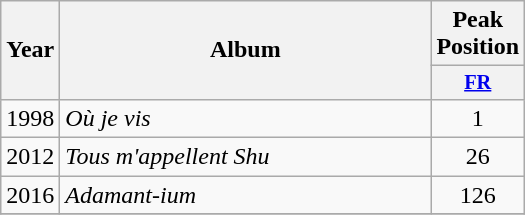<table class="wikitable plainrowheaders" style="text-align:center;" border="1">
<tr>
<th scope="col" rowspan="2">Year</th>
<th scope="col" rowspan="2" style="width:15em;">Album</th>
<th scope="col" colspan="1">Peak Position</th>
</tr>
<tr>
<th scope="col" style="width:3em;font-size:85%;"><a href='#'>FR</a><br></th>
</tr>
<tr>
<td>1998</td>
<td style="text-align:left;"><em>Où je vis</em></td>
<td>1</td>
</tr>
<tr>
<td>2012</td>
<td style="text-align:left;"><em>Tous m'appellent Shu</em></td>
<td>26</td>
</tr>
<tr>
<td>2016</td>
<td style="text-align:left;"><em>Adamant-ium</em></td>
<td>126<br></td>
</tr>
<tr>
</tr>
</table>
